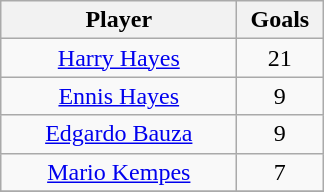<table class="wikitable sortable" style="text-align:center">
<tr>
<th width=150px>Player</th>
<th width=50px>Goals</th>
</tr>
<tr>
<td><a href='#'>Harry Hayes</a></td>
<td>21</td>
</tr>
<tr>
<td><a href='#'>Ennis Hayes</a></td>
<td>9</td>
</tr>
<tr>
<td><a href='#'>Edgardo Bauza</a></td>
<td>9</td>
</tr>
<tr>
<td><a href='#'>Mario Kempes</a></td>
<td>7</td>
</tr>
<tr>
</tr>
</table>
